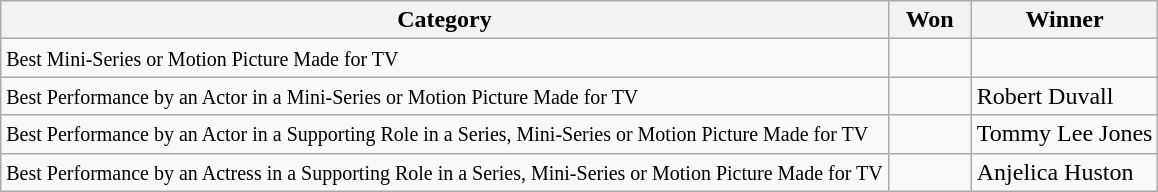<table class="wikitable">
<tr>
<th>Category</th>
<th style="width:3em">Won</th>
<th>Winner</th>
</tr>
<tr>
<td><small>Best Mini-Series or Motion Picture Made for TV</small></td>
<td></td>
<td></td>
</tr>
<tr>
<td><small>Best Performance by an Actor in a Mini-Series or Motion Picture Made for TV</small></td>
<td></td>
<td>Robert Duvall</td>
</tr>
<tr>
<td><small>Best Performance by an Actor in a Supporting Role in a Series, Mini-Series or Motion Picture Made for TV</small></td>
<td></td>
<td>Tommy Lee Jones</td>
</tr>
<tr>
<td><small>Best Performance by an Actress in a Supporting Role in a Series, Mini-Series or Motion Picture Made for TV</small></td>
<td></td>
<td>Anjelica Huston</td>
</tr>
</table>
